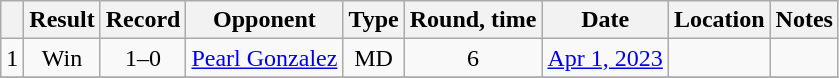<table class="wikitable" style="text-align:center">
<tr>
<th></th>
<th>Result</th>
<th>Record</th>
<th>Opponent</th>
<th>Type</th>
<th>Round, time</th>
<th>Date</th>
<th>Location</th>
<th>Notes</th>
</tr>
<tr>
<td>1</td>
<td>Win</td>
<td>1–0</td>
<td align=left><a href='#'>Pearl Gonzalez</a></td>
<td>MD</td>
<td>6</td>
<td><a href='#'>Apr 1, 2023</a></td>
<td align=left></td>
<td></td>
</tr>
<tr>
</tr>
</table>
